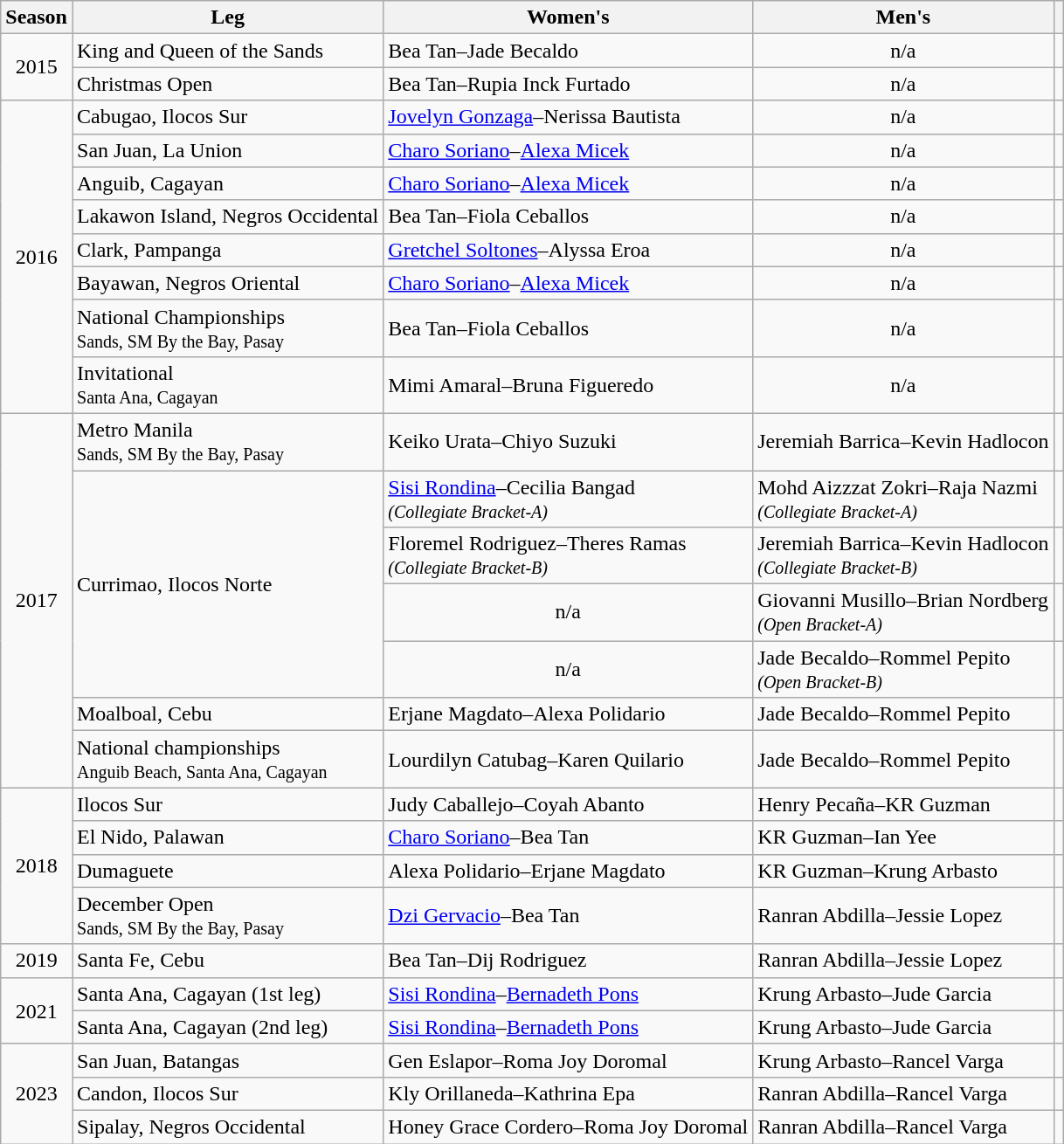<table class="wikitable">
<tr>
<th>Season</th>
<th>Leg</th>
<th>Women's</th>
<th>Men's</th>
<th></th>
</tr>
<tr>
<td rowspan=2 align="center">2015</td>
<td>King and Queen of the Sands</td>
<td>Bea Tan–Jade Becaldo</td>
<td align="center">n/a</td>
<td align="center"></td>
</tr>
<tr>
<td>Christmas Open</td>
<td>Bea Tan–Rupia Inck Furtado</td>
<td align="center">n/a</td>
<td align="center"></td>
</tr>
<tr>
<td rowspan=8 align="center">2016</td>
<td>Cabugao, Ilocos Sur</td>
<td><a href='#'>Jovelyn Gonzaga</a>–Nerissa Bautista</td>
<td align="center">n/a</td>
<td align="center"></td>
</tr>
<tr>
<td>San Juan, La Union</td>
<td><a href='#'>Charo Soriano</a>–<a href='#'>Alexa Micek</a></td>
<td align="center">n/a</td>
<td align="center"></td>
</tr>
<tr>
<td>Anguib, Cagayan</td>
<td><a href='#'>Charo Soriano</a>–<a href='#'>Alexa Micek</a></td>
<td align="center">n/a</td>
<td align="center"></td>
</tr>
<tr>
<td>Lakawon Island, Negros Occidental</td>
<td>Bea Tan–Fiola Ceballos</td>
<td align="center">n/a</td>
<td align="center"></td>
</tr>
<tr>
<td>Clark, Pampanga</td>
<td><a href='#'>Gretchel Soltones</a>–Alyssa Eroa</td>
<td align="center">n/a</td>
<td align="center"></td>
</tr>
<tr>
<td>Bayawan, Negros Oriental</td>
<td><a href='#'>Charo Soriano</a>–<a href='#'>Alexa Micek</a></td>
<td align="center">n/a</td>
<td align="center"></td>
</tr>
<tr>
<td>National Championships<br><small>Sands, SM By the Bay, Pasay</small></td>
<td>Bea Tan–Fiola Ceballos</td>
<td align="center">n/a</td>
<td align="center"></td>
</tr>
<tr>
<td>Invitational<br><small>Santa Ana, Cagayan</small></td>
<td>Mimi Amaral–Bruna Figueredo</td>
<td align="center">n/a</td>
<td align="center"></td>
</tr>
<tr>
<td rowspan=7 align="center">2017</td>
<td>Metro Manila<br><small>Sands, SM By the Bay, Pasay</small></td>
<td>Keiko Urata–Chiyo Suzuki</td>
<td>Jeremiah Barrica–Kevin Hadlocon</td>
<td align="center"></td>
</tr>
<tr>
<td rowspan=4>Currimao, Ilocos Norte</td>
<td><a href='#'>Sisi Rondina</a>–Cecilia Bangad<br><small><em>(Collegiate Bracket-A)</em></small></td>
<td>Mohd Aizzzat Zokri–Raja Nazmi<br><small><em>(Collegiate Bracket-A)</em></small></td>
<td align="center"></td>
</tr>
<tr>
<td>Floremel Rodriguez–Theres Ramas<br><small><em>(Collegiate Bracket-B)</em></small></td>
<td>Jeremiah Barrica–Kevin Hadlocon<br><small><em>(Collegiate Bracket-B)</em></small></td>
<td align="center"></td>
</tr>
<tr>
<td align="center">n/a</td>
<td>Giovanni Musillo–Brian Nordberg<br><small><em>(Open Bracket-A)</em></small></td>
<td align="center"></td>
</tr>
<tr>
<td align="center">n/a</td>
<td>Jade Becaldo–Rommel Pepito<br><small><em>(Open Bracket-B)</em></small></td>
<td align="center"></td>
</tr>
<tr>
<td>Moalboal, Cebu</td>
<td>Erjane Magdato–Alexa Polidario</td>
<td>Jade Becaldo–Rommel Pepito</td>
<td align="center"></td>
</tr>
<tr>
<td>National championships<br><small> Anguib Beach, Santa Ana, Cagayan</small></td>
<td>Lourdilyn Catubag–Karen Quilario</td>
<td>Jade Becaldo–Rommel Pepito</td>
<td align="center"></td>
</tr>
<tr>
<td rowspan=4 align="center">2018</td>
<td>Ilocos Sur</td>
<td>Judy Caballejo–Coyah Abanto</td>
<td>Henry Pecaña–KR Guzman</td>
<td align="center"></td>
</tr>
<tr>
<td>El Nido, Palawan</td>
<td><a href='#'>Charo Soriano</a>–Bea Tan</td>
<td>KR Guzman–Ian Yee</td>
<td align="center"></td>
</tr>
<tr>
<td>Dumaguete</td>
<td>Alexa Polidario–Erjane Magdato</td>
<td>KR Guzman–Krung Arbasto</td>
<td align="center"></td>
</tr>
<tr>
<td>December Open<br><small>Sands, SM By the Bay, Pasay</small></td>
<td><a href='#'>Dzi Gervacio</a>–Bea Tan</td>
<td>Ranran Abdilla–Jessie Lopez</td>
<td align="center"></td>
</tr>
<tr>
<td rowspan=1 align="center">2019</td>
<td>Santa Fe, Cebu</td>
<td>Bea Tan–Dij Rodriguez</td>
<td>Ranran Abdilla–Jessie Lopez</td>
<td align="center"></td>
</tr>
<tr>
<td rowspan=2 align="center">2021</td>
<td>Santa Ana, Cagayan (1st leg)</td>
<td><a href='#'>Sisi Rondina</a>–<a href='#'>Bernadeth Pons</a></td>
<td>Krung Arbasto–Jude Garcia</td>
<td align="center"></td>
</tr>
<tr>
<td>Santa Ana, Cagayan (2nd leg)</td>
<td><a href='#'>Sisi Rondina</a>–<a href='#'>Bernadeth Pons</a></td>
<td>Krung Arbasto–Jude Garcia</td>
<td align="center"></td>
</tr>
<tr>
<td rowspan=3 align="center">2023</td>
<td>San Juan, Batangas</td>
<td>Gen Eslapor–Roma Joy Doromal</td>
<td>Krung Arbasto–Rancel Varga</td>
<td align="center"></td>
</tr>
<tr>
<td>Candon, Ilocos Sur</td>
<td>Kly Orillaneda–Kathrina Epa</td>
<td>Ranran Abdilla–Rancel Varga</td>
<td align="center"></td>
</tr>
<tr>
<td>Sipalay, Negros Occidental</td>
<td>Honey Grace Cordero–Roma Joy Doromal</td>
<td>Ranran Abdilla–Rancel Varga</td>
<td align="center"></td>
</tr>
</table>
